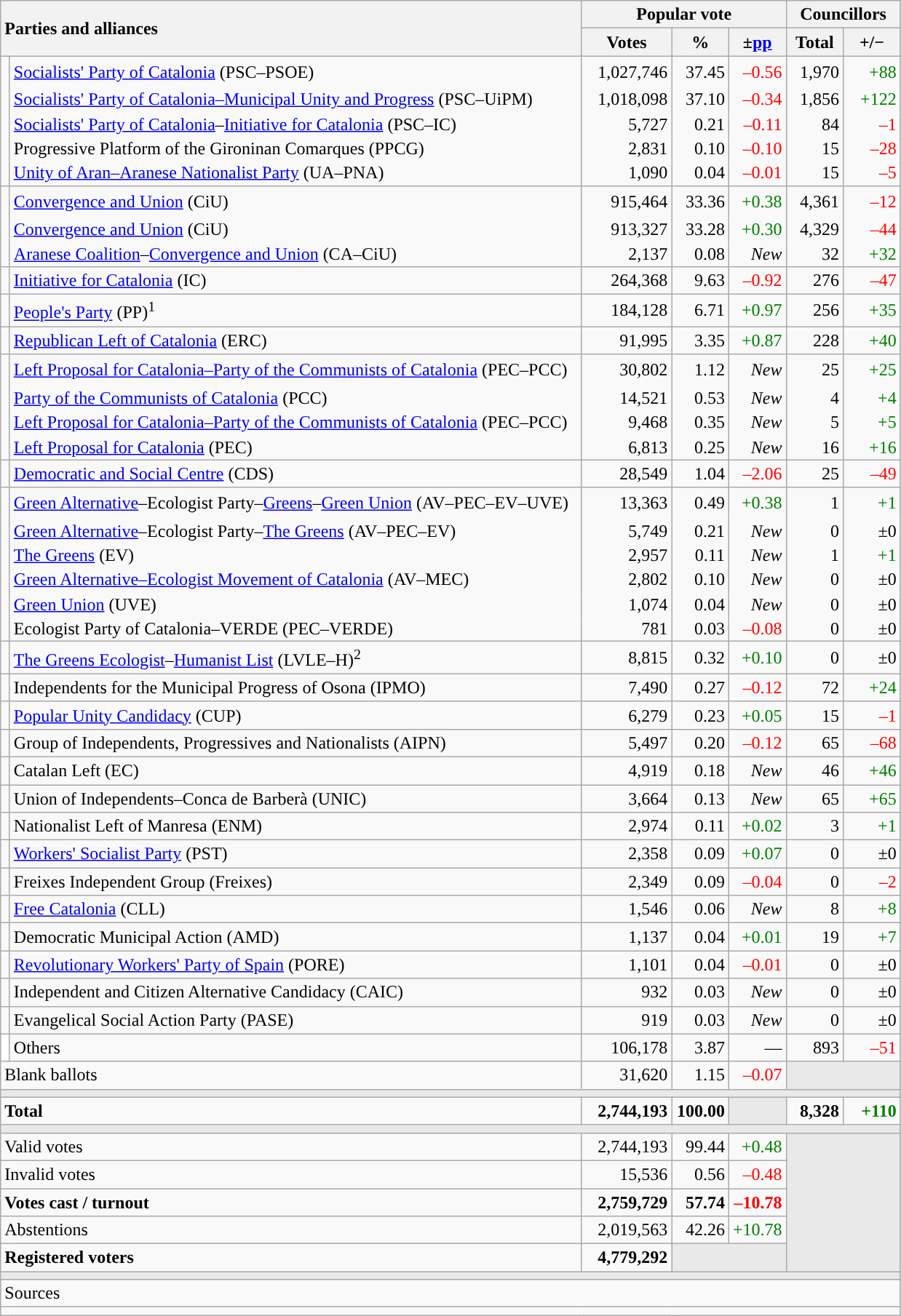<table class="wikitable" style="text-align:right;">
<tr>
<th style="text-align:left;" rowspan="2" colspan="2" width="525">Parties and alliances</th>
<th colspan="3">Popular vote</th>
<th colspan="2">Councillors</th>
</tr>
<tr>
<th width="75">Votes</th>
<th width="45">%</th>
<th width="45">±<a href='#'>pp</a></th>
<th width="45">Total</th>
<th width="45">+/−</th>
</tr>
<tr style="line-height:22px;">
<td width="1" rowspan="5"></td>
<td align="left"><a href='#'>Socialists' Party of Catalonia</a> (PSC–PSOE)</td>
<td>1,027,746</td>
<td>37.45</td>
<td style="color:red;">–0.56</td>
<td>1,970</td>
<td style="color:green;">+88</td>
</tr>
<tr style="border-bottom-style:hidden; border-top-style:hidden; line-height:16px;">
<td align="left"><span><a href='#'>Socialists' Party of Catalonia–Municipal Unity and Progress</a> (PSC–UiPM)</span></td>
<td>1,018,098</td>
<td>37.10</td>
<td style="color:red;">–0.34</td>
<td>1,856</td>
<td style="color:green;">+122</td>
</tr>
<tr style="border-bottom-style:hidden; line-height:16px;">
<td align="left"><span><a href='#'>Socialists' Party of Catalonia</a>–<a href='#'>Initiative for Catalonia</a> (PSC–IC)</span></td>
<td>5,727</td>
<td>0.21</td>
<td style="color:red;">–0.11</td>
<td>84</td>
<td style="color:red;">–1</td>
</tr>
<tr style="border-bottom-style:hidden; line-height:16px;">
<td align="left"><span>Progressive Platform of the Gironinan Comarques (PPCG)</span></td>
<td>2,831</td>
<td>0.10</td>
<td style="color:red;">–0.10</td>
<td>15</td>
<td style="color:red;">–28</td>
</tr>
<tr style="line-height:16px;">
<td align="left"><span><a href='#'>Unity of Aran–Aranese Nationalist Party</a> (UA–PNA)</span></td>
<td>1,090</td>
<td>0.04</td>
<td style="color:red;">–0.01</td>
<td>15</td>
<td style="color:red;">–5</td>
</tr>
<tr style="line-height:22px;">
<td rowspan="3" style="color:inherit;background:"></td>
<td align="left"><a href='#'>Convergence and Union</a> (CiU)</td>
<td>915,464</td>
<td>33.36</td>
<td style="color:green;">+0.38</td>
<td>4,361</td>
<td style="color:red;">–12</td>
</tr>
<tr style="border-bottom-style:hidden; border-top-style:hidden; line-height:16px;">
<td align="left"><span><a href='#'>Convergence and Union</a> (CiU)</span></td>
<td>913,327</td>
<td>33.28</td>
<td style="color:green;">+0.30</td>
<td>4,329</td>
<td style="color:red;">–44</td>
</tr>
<tr style="line-height:16px;">
<td align="left"><span><a href='#'>Aranese Coalition</a>–<a href='#'>Convergence and Union</a> (CA–CiU)</span></td>
<td>2,137</td>
<td>0.08</td>
<td><em>New</em></td>
<td>32</td>
<td style="color:green;">+32</td>
</tr>
<tr>
<td style="color:inherit;background:"></td>
<td align="left"><a href='#'>Initiative for Catalonia</a> (IC)</td>
<td>264,368</td>
<td>9.63</td>
<td style="color:red;">–0.92</td>
<td>276</td>
<td style="color:red;">–47</td>
</tr>
<tr>
<td style="color:inherit;background:"></td>
<td align="left"><a href='#'>People's Party</a> (PP)<sup>1</sup></td>
<td>184,128</td>
<td>6.71</td>
<td style="color:green;">+0.97</td>
<td>256</td>
<td style="color:green;">+35</td>
</tr>
<tr>
<td style="color:inherit;background:"></td>
<td align="left"><a href='#'>Republican Left of Catalonia</a> (ERC)</td>
<td>91,995</td>
<td>3.35</td>
<td style="color:green;">+0.87</td>
<td>228</td>
<td style="color:green;">+40</td>
</tr>
<tr style="line-height:22px;">
<td rowspan="4" style="color:inherit;background:"></td>
<td align="left"><a href='#'>Left Proposal for Catalonia–Party of the Communists of Catalonia</a> (PEC–PCC)</td>
<td>30,802</td>
<td>1.12</td>
<td><em>New</em></td>
<td>25</td>
<td style="color:green;">+25</td>
</tr>
<tr style="border-bottom-style:hidden; border-top-style:hidden; line-height:16px;">
<td align="left"><span><a href='#'>Party of the Communists of Catalonia</a> (PCC)</span></td>
<td>14,521</td>
<td>0.53</td>
<td><em>New</em></td>
<td>4</td>
<td style="color:green;">+4</td>
</tr>
<tr style="border-bottom-style:hidden; line-height:16px;">
<td align="left"><span><a href='#'>Left Proposal for Catalonia–Party of the Communists of Catalonia</a> (PEC–PCC)</span></td>
<td>9,468</td>
<td>0.35</td>
<td><em>New</em></td>
<td>5</td>
<td style="color:green;">+5</td>
</tr>
<tr style="line-height:16px;">
<td align="left"><span><a href='#'>Left Proposal for Catalonia</a> (PEC)</span></td>
<td>6,813</td>
<td>0.25</td>
<td><em>New</em></td>
<td>16</td>
<td style="color:green;">+16</td>
</tr>
<tr>
<td style="color:inherit;background:"></td>
<td align="left"><a href='#'>Democratic and Social Centre</a> (CDS)</td>
<td>28,549</td>
<td>1.04</td>
<td style="color:red;">–2.06</td>
<td>25</td>
<td style="color:red;">–49</td>
</tr>
<tr style="line-height:22px;">
<td rowspan="6" style="color:inherit;background:"></td>
<td align="left"><a href='#'>Green Alternative</a>–Ecologist Party–<a href='#'>Greens</a>–<a href='#'>Green Union</a> (AV–PEC–EV–UVE)</td>
<td>13,363</td>
<td>0.49</td>
<td style="color:green;">+0.38</td>
<td>1</td>
<td style="color:green;">+1</td>
</tr>
<tr style="border-bottom-style:hidden; border-top-style:hidden; line-height:16px;">
<td align="left"><span><a href='#'>Green Alternative</a>–Ecologist Party–<a href='#'>The Greens</a> (AV–PEC–EV)</span></td>
<td>5,749</td>
<td>0.21</td>
<td><em>New</em></td>
<td>0</td>
<td>±0</td>
</tr>
<tr style="border-bottom-style:hidden; line-height:16px;">
<td align="left"><span><a href='#'>The Greens</a> (EV)</span></td>
<td>2,957</td>
<td>0.11</td>
<td><em>New</em></td>
<td>1</td>
<td style="color:green;">+1</td>
</tr>
<tr style="border-bottom-style:hidden; line-height:16px;">
<td align="left"><span><a href='#'>Green Alternative–Ecologist Movement of Catalonia</a> (AV–MEC)</span></td>
<td>2,802</td>
<td>0.10</td>
<td><em>New</em></td>
<td>0</td>
<td>±0</td>
</tr>
<tr style="border-bottom-style:hidden; line-height:16px;">
<td align="left"><span><a href='#'>Green Union</a> (UVE)</span></td>
<td>1,074</td>
<td>0.04</td>
<td><em>New</em></td>
<td>0</td>
<td>±0</td>
</tr>
<tr style="line-height:16px;">
<td align="left"><span>Ecologist Party of Catalonia–VERDE (PEC–VERDE)</span></td>
<td>781</td>
<td>0.03</td>
<td style="color:red;">–0.08</td>
<td>0</td>
<td>±0</td>
</tr>
<tr>
<td style="color:inherit;background:"></td>
<td align="left"><a href='#'>The Greens Ecologist</a>–<a href='#'>Humanist List</a> (LVLE–H)<sup>2</sup></td>
<td>8,815</td>
<td>0.32</td>
<td style="color:green;">+0.10</td>
<td>0</td>
<td>±0</td>
</tr>
<tr>
<td style="color:inherit;background:"></td>
<td align="left">Independents for the Municipal Progress of Osona (IPMO)</td>
<td>7,490</td>
<td>0.27</td>
<td style="color:red;">–0.12</td>
<td>72</td>
<td style="color:green;">+24</td>
</tr>
<tr>
<td style="color:inherit;background:"></td>
<td align="left"><a href='#'>Popular Unity Candidacy</a> (CUP)</td>
<td>6,279</td>
<td>0.23</td>
<td style="color:green;">+0.05</td>
<td>15</td>
<td style="color:red;">–1</td>
</tr>
<tr>
<td style="color:inherit;background:"></td>
<td align="left">Group of Independents, Progressives and Nationalists (AIPN)</td>
<td>5,497</td>
<td>0.20</td>
<td style="color:red;">–0.12</td>
<td>65</td>
<td style="color:red;">–68</td>
</tr>
<tr>
<td style="color:inherit;background:"></td>
<td align="left">Catalan Left (EC)</td>
<td>4,919</td>
<td>0.18</td>
<td><em>New</em></td>
<td>46</td>
<td style="color:green;">+46</td>
</tr>
<tr>
<td style="color:inherit;background:"></td>
<td align="left">Union of Independents–Conca de Barberà (UNIC)</td>
<td>3,664</td>
<td>0.13</td>
<td><em>New</em></td>
<td>65</td>
<td style="color:green;">+65</td>
</tr>
<tr>
<td style="color:inherit;background:"></td>
<td align="left">Nationalist Left of Manresa (ENM)</td>
<td>2,974</td>
<td>0.11</td>
<td style="color:green;">+0.02</td>
<td>3</td>
<td style="color:green;">+1</td>
</tr>
<tr>
<td style="color:inherit;background:"></td>
<td align="left"><a href='#'>Workers' Socialist Party</a> (PST)</td>
<td>2,358</td>
<td>0.09</td>
<td style="color:green;">+0.07</td>
<td>0</td>
<td>±0</td>
</tr>
<tr>
<td style="color:inherit;background:"></td>
<td align="left">Freixes Independent Group (Freixes)</td>
<td>2,349</td>
<td>0.09</td>
<td style="color:red;">–0.04</td>
<td>0</td>
<td style="color:red;">–2</td>
</tr>
<tr>
<td style="color:inherit;background:"></td>
<td align="left"><a href='#'>Free Catalonia</a> (CLL)</td>
<td>1,546</td>
<td>0.06</td>
<td><em>New</em></td>
<td>8</td>
<td style="color:green;">+8</td>
</tr>
<tr>
<td style="color:inherit;background:"></td>
<td align="left">Democratic Municipal Action (AMD)</td>
<td>1,137</td>
<td>0.04</td>
<td style="color:green;">+0.01</td>
<td>19</td>
<td style="color:green;">+7</td>
</tr>
<tr>
<td style="color:inherit;background:"></td>
<td align="left"><a href='#'>Revolutionary Workers' Party of Spain</a> (PORE)</td>
<td>1,101</td>
<td>0.04</td>
<td style="color:red;">–0.01</td>
<td>0</td>
<td>±0</td>
</tr>
<tr>
<td style="color:inherit;background:"></td>
<td align="left">Independent and Citizen Alternative Candidacy (CAIC)</td>
<td>932</td>
<td>0.03</td>
<td><em>New</em></td>
<td>0</td>
<td>±0</td>
</tr>
<tr>
<td style="color:inherit;background:"></td>
<td align="left">Evangelical Social Action Party (PASE)</td>
<td>919</td>
<td>0.03</td>
<td><em>New</em></td>
<td>0</td>
<td>±0</td>
</tr>
<tr>
<td bgcolor="white"></td>
<td align="left">Others</td>
<td>106,178</td>
<td>3.87</td>
<td>—</td>
<td>893</td>
<td style="color:red;">–51</td>
</tr>
<tr>
<td align="left" colspan="2">Blank ballots</td>
<td>31,620</td>
<td>1.15</td>
<td style="color:red;">–0.07</td>
<td style="color:inherit;background:#E9E9E9" colspan="2"></td>
</tr>
<tr>
<td colspan="7" style="color:inherit;background:#E9E9E9"></td>
</tr>
<tr style="font-weight:bold;">
<td align="left" colspan="2">Total</td>
<td>2,744,193</td>
<td>100.00</td>
<td bgcolor="#E9E9E9"></td>
<td>8,328</td>
<td style="color:green;">+110</td>
</tr>
<tr>
<td colspan="7" style="color:inherit;background:#E9E9E9"></td>
</tr>
<tr>
<td align="left" colspan="2">Valid votes</td>
<td>2,744,193</td>
<td>99.44</td>
<td style="color:green;">+0.48</td>
<td bgcolor="#E9E9E9" colspan="2" rowspan="5"></td>
</tr>
<tr>
<td align="left" colspan="2">Invalid votes</td>
<td>15,536</td>
<td>0.56</td>
<td style="color:red;">–0.48</td>
</tr>
<tr style="font-weight:bold;">
<td align="left" colspan="2">Votes cast / turnout</td>
<td>2,759,729</td>
<td>57.74</td>
<td style="color:red;">–10.78</td>
</tr>
<tr>
<td align="left" colspan="2">Abstentions</td>
<td>2,019,563</td>
<td>42.26</td>
<td style="color:green;">+10.78</td>
</tr>
<tr style="font-weight:bold;">
<td align="left" colspan="2">Registered voters</td>
<td>4,779,292</td>
<td bgcolor="#E9E9E9" colspan="2"></td>
</tr>
<tr>
<td colspan="7" style="color:inherit;background:#E9E9E9"></td>
</tr>
<tr>
<td align="left" colspan="7">Sources</td>
</tr>
<tr>
<td colspan="7" style="text-align:left; max-width:790px;"></td>
</tr>
</table>
